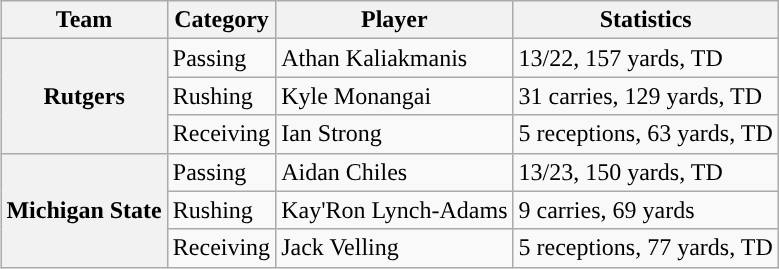<table class="wikitable" style="float:right">
<tr>
<th>Team</th>
<th>Category</th>
<th>Player</th>
<th>Statistics</th>
</tr>
<tr>
<th rowspan=3>Rutgers</th>
<td>Passing</td>
<td>Athan Kaliakmanis</td>
<td>13/22, 157 yards, TD</td>
</tr>
<tr>
<td>Rushing</td>
<td>Kyle Monangai</td>
<td>31 carries, 129 yards, TD</td>
</tr>
<tr>
<td>Receiving</td>
<td>Ian Strong</td>
<td>5 receptions, 63 yards, TD</td>
</tr>
<tr>
<th rowspan=3>Michigan State</th>
<td>Passing</td>
<td>Aidan Chiles</td>
<td>13/23, 150 yards, TD</td>
</tr>
<tr>
<td>Rushing</td>
<td>Kay'Ron Lynch-Adams</td>
<td>9 carries, 69 yards</td>
</tr>
<tr>
<td>Receiving</td>
<td>Jack Velling</td>
<td>5 receptions, 77 yards, TD</td>
</tr>
</table>
